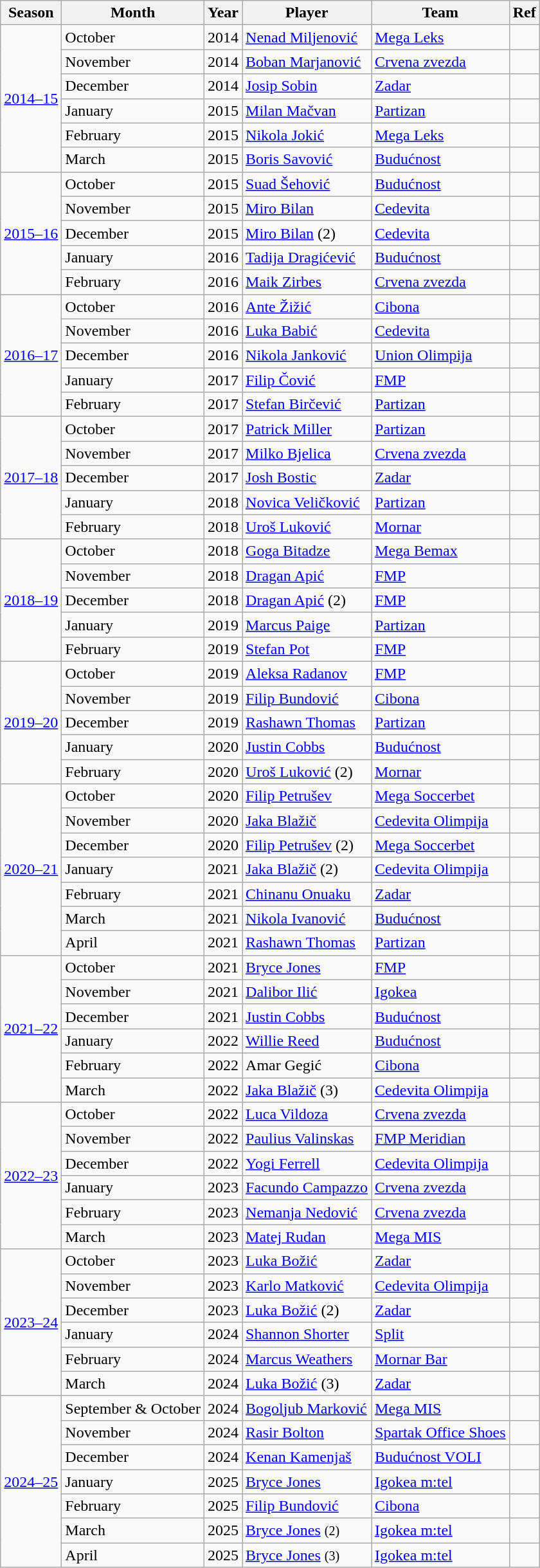<table class="wikitable">
<tr>
<th>Season</th>
<th>Month</th>
<th>Year</th>
<th>Player</th>
<th>Team</th>
<th class="unsortable">Ref</th>
</tr>
<tr>
<td rowspan=6><a href='#'>2014–15</a></td>
<td>October</td>
<td>2014</td>
<td> <a href='#'>Nenad Miljenović</a></td>
<td> <a href='#'>Mega Leks</a></td>
<td></td>
</tr>
<tr>
<td>November</td>
<td>2014</td>
<td> <a href='#'>Boban Marjanović</a></td>
<td> <a href='#'>Crvena zvezda</a></td>
<td></td>
</tr>
<tr>
<td>December</td>
<td>2014</td>
<td> <a href='#'>Josip Sobin</a></td>
<td> <a href='#'>Zadar</a></td>
<td></td>
</tr>
<tr>
<td>January</td>
<td>2015</td>
<td> <a href='#'>Milan Mačvan</a></td>
<td> <a href='#'>Partizan</a></td>
<td></td>
</tr>
<tr>
<td>February</td>
<td>2015</td>
<td> <a href='#'>Nikola Jokić</a></td>
<td> <a href='#'>Mega Leks</a></td>
<td></td>
</tr>
<tr>
<td>March</td>
<td>2015</td>
<td> <a href='#'>Boris Savović</a></td>
<td> <a href='#'>Budućnost</a></td>
<td></td>
</tr>
<tr>
<td rowspan=5><a href='#'>2015–16</a></td>
<td>October</td>
<td>2015</td>
<td> <a href='#'>Suad Šehović</a></td>
<td> <a href='#'>Budućnost</a></td>
<td></td>
</tr>
<tr>
<td>November</td>
<td>2015</td>
<td> <a href='#'>Miro Bilan</a></td>
<td> <a href='#'>Cedevita</a></td>
<td></td>
</tr>
<tr>
<td>December</td>
<td>2015</td>
<td> <a href='#'>Miro Bilan</a> (2)</td>
<td> <a href='#'>Cedevita</a></td>
<td></td>
</tr>
<tr>
<td>January</td>
<td>2016</td>
<td> <a href='#'>Tadija Dragićević</a></td>
<td> <a href='#'>Budućnost</a></td>
<td></td>
</tr>
<tr>
<td>February</td>
<td>2016</td>
<td> <a href='#'>Maik Zirbes</a></td>
<td> <a href='#'>Crvena zvezda</a></td>
<td></td>
</tr>
<tr>
<td rowspan=5><a href='#'>2016–17</a></td>
<td>October</td>
<td>2016</td>
<td> <a href='#'>Ante Žižić</a></td>
<td> <a href='#'>Cibona</a></td>
<td></td>
</tr>
<tr>
<td>November</td>
<td>2016</td>
<td> <a href='#'>Luka Babić</a></td>
<td> <a href='#'>Cedevita</a></td>
<td></td>
</tr>
<tr>
<td>December</td>
<td>2016</td>
<td> <a href='#'>Nikola Janković</a></td>
<td> <a href='#'>Union Olimpija</a></td>
<td></td>
</tr>
<tr>
<td>January</td>
<td>2017</td>
<td> <a href='#'>Filip Čović</a></td>
<td> <a href='#'>FMP</a></td>
<td></td>
</tr>
<tr>
<td>February</td>
<td>2017</td>
<td> <a href='#'>Stefan Birčević</a></td>
<td> <a href='#'>Partizan</a></td>
<td></td>
</tr>
<tr>
<td rowspan=5><a href='#'>2017–18</a></td>
<td>October</td>
<td>2017</td>
<td> <a href='#'>Patrick Miller</a></td>
<td> <a href='#'>Partizan</a></td>
<td></td>
</tr>
<tr>
<td>November</td>
<td>2017</td>
<td> <a href='#'>Milko Bjelica</a></td>
<td> <a href='#'>Crvena zvezda</a></td>
<td></td>
</tr>
<tr>
<td>December</td>
<td>2017</td>
<td> <a href='#'>Josh Bostic</a></td>
<td> <a href='#'>Zadar</a></td>
<td></td>
</tr>
<tr>
<td>January</td>
<td>2018</td>
<td> <a href='#'>Novica Veličković</a></td>
<td> <a href='#'>Partizan</a></td>
<td></td>
</tr>
<tr>
<td>February</td>
<td>2018</td>
<td> <a href='#'>Uroš Luković</a></td>
<td> <a href='#'>Mornar</a></td>
<td></td>
</tr>
<tr>
<td rowspan=5><a href='#'>2018–19</a></td>
<td>October</td>
<td>2018</td>
<td> <a href='#'>Goga Bitadze</a></td>
<td> <a href='#'>Mega Bemax</a></td>
<td></td>
</tr>
<tr>
<td>November</td>
<td>2018</td>
<td> <a href='#'>Dragan Apić</a></td>
<td> <a href='#'>FMP</a></td>
<td></td>
</tr>
<tr>
<td>December</td>
<td>2018</td>
<td> <a href='#'>Dragan Apić</a> (2)</td>
<td align="left"> <a href='#'>FMP</a></td>
<td></td>
</tr>
<tr>
<td>January</td>
<td>2019</td>
<td> <a href='#'>Marcus Paige</a></td>
<td align="left"> <a href='#'>Partizan</a></td>
<td></td>
</tr>
<tr>
<td>February</td>
<td>2019</td>
<td> <a href='#'>Stefan Pot</a></td>
<td> <a href='#'>FMP</a></td>
<td></td>
</tr>
<tr>
<td rowspan=5><a href='#'>2019–20</a></td>
<td>October</td>
<td>2019</td>
<td> <a href='#'>Aleksa Radanov</a></td>
<td> <a href='#'>FMP</a></td>
<td></td>
</tr>
<tr>
<td>November</td>
<td>2019</td>
<td> <a href='#'>Filip Bundović</a></td>
<td> <a href='#'>Cibona</a></td>
<td></td>
</tr>
<tr>
<td>December</td>
<td>2019</td>
<td> <a href='#'>Rashawn Thomas</a></td>
<td> <a href='#'>Partizan</a></td>
<td></td>
</tr>
<tr>
<td>January</td>
<td>2020</td>
<td> <a href='#'>Justin Cobbs</a></td>
<td> <a href='#'>Budućnost</a></td>
<td></td>
</tr>
<tr>
<td>February</td>
<td>2020</td>
<td> <a href='#'>Uroš Luković</a> (2)</td>
<td> <a href='#'>Mornar</a></td>
<td></td>
</tr>
<tr>
<td rowspan=7><a href='#'>2020–21</a></td>
<td>October</td>
<td>2020</td>
<td> <a href='#'>Filip Petrušev</a></td>
<td align="left"> <a href='#'>Mega Soccerbet</a></td>
<td></td>
</tr>
<tr>
<td>November</td>
<td>2020</td>
<td> <a href='#'>Jaka Blažič</a></td>
<td align="left"> <a href='#'>Cedevita Olimpija</a></td>
<td></td>
</tr>
<tr>
<td>December</td>
<td>2020</td>
<td> <a href='#'>Filip Petrušev</a> (2)</td>
<td align="left"> <a href='#'>Mega Soccerbet</a></td>
<td></td>
</tr>
<tr>
<td>January</td>
<td>2021</td>
<td> <a href='#'>Jaka Blažič</a> (2)</td>
<td align="left"> <a href='#'>Cedevita Olimpija</a></td>
<td></td>
</tr>
<tr>
<td>February</td>
<td>2021</td>
<td> <a href='#'>Chinanu Onuaku</a></td>
<td align="left"> <a href='#'>Zadar</a></td>
<td></td>
</tr>
<tr>
<td>March</td>
<td>2021</td>
<td> <a href='#'>Nikola Ivanović</a></td>
<td align="left"> <a href='#'>Budućnost</a></td>
<td></td>
</tr>
<tr>
<td>April</td>
<td>2021</td>
<td align="left"> <a href='#'>Rashawn Thomas</a></td>
<td align="left"> <a href='#'>Partizan</a></td>
<td></td>
</tr>
<tr>
<td rowspan=6><a href='#'>2021–22</a></td>
<td>October</td>
<td>2021</td>
<td> <a href='#'>Bryce Jones</a></td>
<td align="left"> <a href='#'>FMP</a></td>
<td></td>
</tr>
<tr>
<td>November</td>
<td>2021</td>
<td> <a href='#'>Dalibor Ilić</a></td>
<td align="left"> <a href='#'>Igokea</a></td>
<td></td>
</tr>
<tr>
<td>December</td>
<td>2021</td>
<td> <a href='#'>Justin Cobbs</a></td>
<td> <a href='#'>Budućnost</a></td>
<td></td>
</tr>
<tr>
<td>January</td>
<td>2022</td>
<td> <a href='#'>Willie Reed</a></td>
<td> <a href='#'>Budućnost</a></td>
<td></td>
</tr>
<tr>
<td>February</td>
<td>2022</td>
<td> Amar Gegić</td>
<td> <a href='#'>Cibona</a></td>
<td></td>
</tr>
<tr>
<td>March</td>
<td>2022</td>
<td> <a href='#'>Jaka Blažič</a> (3)</td>
<td align="left"> <a href='#'>Cedevita Olimpija</a></td>
<td></td>
</tr>
<tr>
<td rowspan=6><a href='#'>2022–23</a></td>
<td>October</td>
<td>2022</td>
<td> <a href='#'>Luca Vildoza</a></td>
<td align="left"> <a href='#'>Crvena zvezda</a></td>
<td></td>
</tr>
<tr>
<td>November</td>
<td>2022</td>
<td align="left"> <a href='#'>Paulius Valinskas</a></td>
<td align="left"> <a href='#'>FMP Meridian</a></td>
<td></td>
</tr>
<tr>
<td>December</td>
<td>2022</td>
<td align="left"> <a href='#'>Yogi Ferrell</a></td>
<td align="left"> <a href='#'>Cedevita Olimpija</a></td>
<td></td>
</tr>
<tr>
<td>January</td>
<td>2023</td>
<td align="left"> <a href='#'>Facundo Campazzo</a></td>
<td align="left"> <a href='#'>Crvena zvezda</a></td>
<td></td>
</tr>
<tr>
<td>February</td>
<td>2023</td>
<td align="left"> <a href='#'>Nemanja Nedović</a></td>
<td align="left"> <a href='#'>Crvena zvezda</a></td>
<td></td>
</tr>
<tr>
<td>March</td>
<td>2023</td>
<td> <a href='#'>Matej Rudan</a></td>
<td align="left"> <a href='#'>Mega MIS</a></td>
<td></td>
</tr>
<tr>
<td rowspan=6><a href='#'>2023–24</a></td>
<td>October</td>
<td>2023</td>
<td> <a href='#'>Luka Božić</a></td>
<td align="left"> <a href='#'>Zadar</a></td>
<td></td>
</tr>
<tr>
<td>November</td>
<td>2023</td>
<td> <a href='#'>Karlo Matković</a></td>
<td align="left"> <a href='#'>Cedevita Olimpija</a></td>
<td></td>
</tr>
<tr>
<td>December</td>
<td>2023</td>
<td> <a href='#'>Luka Božić</a> (2)</td>
<td align="left"> <a href='#'>Zadar</a></td>
<td></td>
</tr>
<tr>
<td>January</td>
<td>2024</td>
<td> <a href='#'>Shannon Shorter</a></td>
<td align="left"> <a href='#'>Split</a></td>
<td></td>
</tr>
<tr>
<td>February</td>
<td>2024</td>
<td> <a href='#'>Marcus Weathers</a></td>
<td align="left"> <a href='#'>Mornar Bar</a></td>
<td></td>
</tr>
<tr>
<td>March</td>
<td>2024</td>
<td> <a href='#'>Luka Božić</a> (3)</td>
<td align="left"> <a href='#'>Zadar</a></td>
<td></td>
</tr>
<tr>
<td rowspan=7><a href='#'>2024–25</a></td>
<td>September & October</td>
<td>2024</td>
<td> <a href='#'>Bogoljub Marković</a></td>
<td align="left"> <a href='#'>Mega MIS</a></td>
<td></td>
</tr>
<tr>
<td>November</td>
<td>2024</td>
<td align="left"> <a href='#'>Rasir Bolton</a></td>
<td align="left"> <a href='#'>Spartak Office Shoes</a></td>
<td></td>
</tr>
<tr>
<td>December</td>
<td>2024</td>
<td align="left"> <a href='#'>Kenan Kamenjaš</a></td>
<td align="left"> <a href='#'>Budućnost VOLI</a></td>
<td></td>
</tr>
<tr>
<td>January</td>
<td>2025</td>
<td align="left"> <a href='#'>Bryce Jones</a></td>
<td align="left"> <a href='#'>Igokea m:tel</a></td>
<td></td>
</tr>
<tr>
<td>February</td>
<td>2025</td>
<td align="left"> <a href='#'>Filip Bundović</a></td>
<td align="left"> <a href='#'>Cibona</a></td>
<td></td>
</tr>
<tr>
<td>March</td>
<td>2025</td>
<td align="left"> <a href='#'>Bryce Jones</a> <small>(2)</small></td>
<td align="left"> <a href='#'>Igokea m:tel</a></td>
<td></td>
</tr>
<tr>
<td>April</td>
<td>2025</td>
<td align="left"> <a href='#'>Bryce Jones</a> <small>(3)</small></td>
<td align="left"> <a href='#'>Igokea m:tel</a></td>
<td></td>
</tr>
</table>
